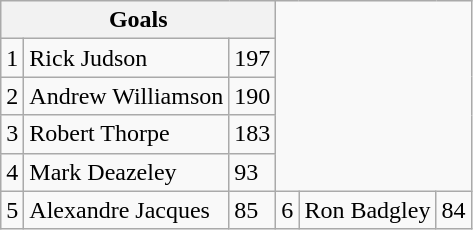<table class="wikitable">
<tr>
<th colspan=3>Goals</th>
</tr>
<tr>
<td>1</td>
<td>Rick Judson</td>
<td>197</td>
</tr>
<tr>
<td>2</td>
<td>Andrew Williamson</td>
<td>190</td>
</tr>
<tr>
<td>3</td>
<td>Robert Thorpe</td>
<td>183</td>
</tr>
<tr>
<td>4</td>
<td>Mark Deazeley</td>
<td>93</td>
</tr>
<tr>
<td>5</td>
<td>Alexandre Jacques</td>
<td>85</td>
<td>6</td>
<td>Ron Badgley</td>
<td>84</td>
</tr>
</table>
